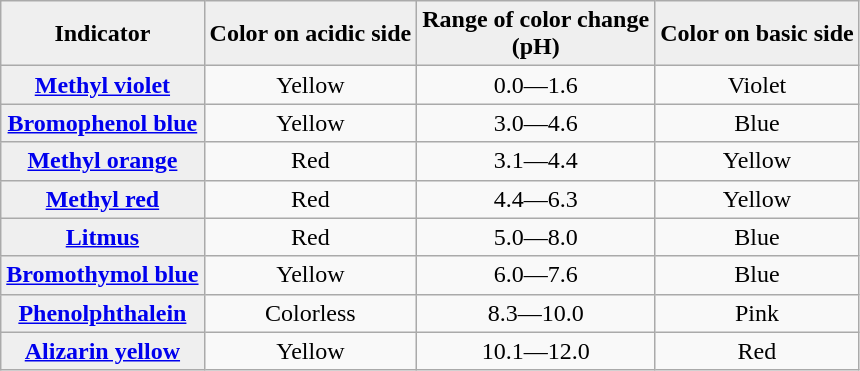<table border="2" cellpadding="5" align="center" style="text-align: center;" class=wikitable>
<tr>
<th style="background:#efefef;">Indicator</th>
<th style="background:#efefef;">Color on acidic side</th>
<th style="background:#efefef;">Range of color change<br>(pH)</th>
<th style="background:#efefef;">Color on basic side</th>
</tr>
<tr>
<th style="background:#efefef;"><a href='#'>Methyl violet</a></th>
<td>Yellow</td>
<td>0.0—1.6</td>
<td>Violet</td>
</tr>
<tr>
<th style="background:#efefef;"><a href='#'>Bromophenol blue</a></th>
<td>Yellow</td>
<td>3.0—4.6</td>
<td>Blue</td>
</tr>
<tr>
<th style="background:#efefef;"><a href='#'>Methyl orange</a></th>
<td>Red</td>
<td>3.1—4.4</td>
<td>Yellow</td>
</tr>
<tr>
<th style="background:#efefef;"><a href='#'>Methyl red</a></th>
<td>Red</td>
<td>4.4—6.3</td>
<td>Yellow</td>
</tr>
<tr>
<th style="background:#efefef;"><a href='#'>Litmus</a></th>
<td>Red</td>
<td>5.0—8.0</td>
<td>Blue</td>
</tr>
<tr>
<th style="background:#efefef;"><a href='#'>Bromothymol blue</a></th>
<td>Yellow</td>
<td>6.0—7.6</td>
<td>Blue</td>
</tr>
<tr>
<th style="background:#efefef;"><a href='#'>Phenolphthalein</a></th>
<td>Colorless</td>
<td>8.3—10.0</td>
<td>Pink</td>
</tr>
<tr>
<th style="background:#efefef;"><a href='#'>Alizarin yellow</a></th>
<td>Yellow</td>
<td>10.1—12.0</td>
<td>Red</td>
</tr>
</table>
